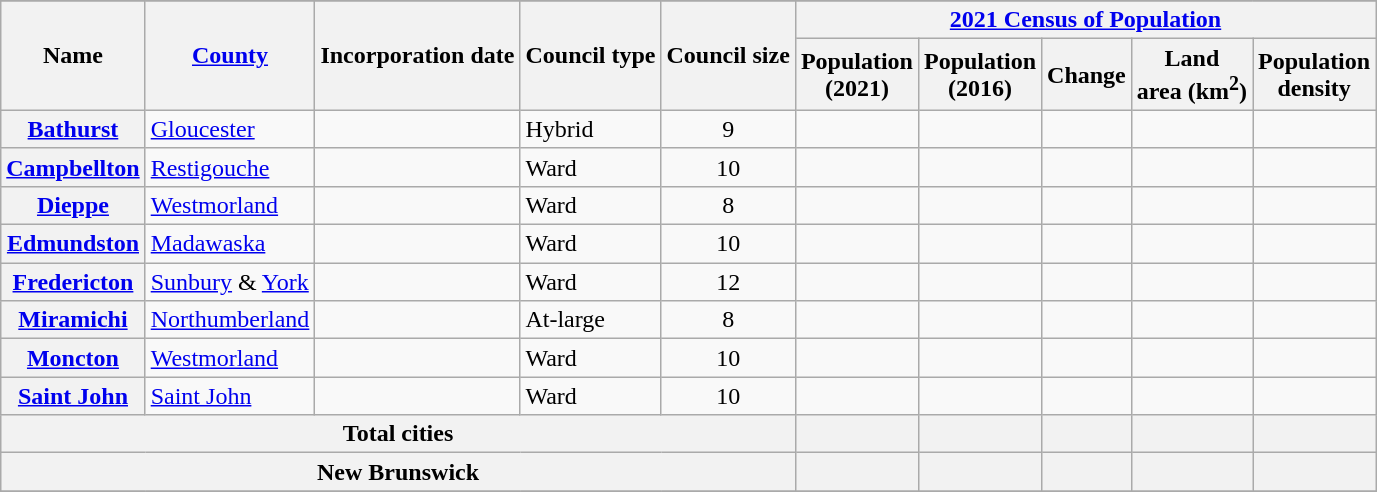<table class="wikitable sortable">
<tr>
</tr>
<tr>
<th scope="col" rowspan=2>Name</th>
<th scope="col" rowspan=2><a href='#'>County</a></th>
<th scope="col" rowspan=2>Incorporation date</th>
<th scope="col" rowspan=2>Council type</th>
<th scope="col" rowspan=2>Council size</th>
<th scope="colgroup" colspan=5><a href='#'>2021 Census of Population</a></th>
</tr>
<tr>
<th scope="col">Population<br>(2021)</th>
<th scope="col">Population<br>(2016)</th>
<th scope="col">Change</th>
<th scope="col">Land<br>area (km<sup>2</sup>)</th>
<th scope="col">Population<br>density</th>
</tr>
<tr>
<th scope="row" align="left"><a href='#'>Bathurst</a></th>
<td><a href='#'>Gloucester</a></td>
<td></td>
<td>Hybrid</td>
<td align=center>9</td>
<td align=center></td>
<td align=center></td>
<td align=center></td>
<td align=center></td>
<td align=center></td>
</tr>
<tr>
<th scope="row" align="left"><a href='#'>Campbellton</a></th>
<td><a href='#'>Restigouche</a></td>
<td></td>
<td>Ward</td>
<td align=center>10</td>
<td align=center></td>
<td align=center></td>
<td align=center></td>
<td align=center></td>
<td align=center></td>
</tr>
<tr>
<th scope="row" align="left"><a href='#'>Dieppe</a></th>
<td><a href='#'>Westmorland</a></td>
<td></td>
<td>Ward</td>
<td align=center>8</td>
<td align=center></td>
<td align=center></td>
<td align=center></td>
<td align=center></td>
<td align=center></td>
</tr>
<tr>
<th scope="row" align="left"><a href='#'>Edmundston</a></th>
<td><a href='#'>Madawaska</a></td>
<td></td>
<td>Ward</td>
<td align=center>10</td>
<td align=center></td>
<td align=center></td>
<td align=center></td>
<td align=center></td>
<td align=center></td>
</tr>
<tr>
<th scope="row" align="left"><a href='#'>Fredericton</a></th>
<td><a href='#'>Sunbury</a> & <a href='#'>York</a></td>
<td></td>
<td>Ward</td>
<td align=center>12</td>
<td align=center></td>
<td align=center></td>
<td align=center></td>
<td align=center></td>
<td align=center></td>
</tr>
<tr>
<th scope="row" align="left"><a href='#'>Miramichi</a></th>
<td><a href='#'>Northumberland</a></td>
<td></td>
<td>At-large</td>
<td align=center>8</td>
<td align=center></td>
<td align=center></td>
<td align=center></td>
<td align=center></td>
<td align=center></td>
</tr>
<tr>
<th scope="row" align="left"><a href='#'>Moncton</a></th>
<td><a href='#'>Westmorland</a></td>
<td></td>
<td>Ward</td>
<td align=center>10</td>
<td align=center></td>
<td align=center></td>
<td align=center></td>
<td align=center></td>
<td align=center></td>
</tr>
<tr>
<th scope="row" align="left"><a href='#'>Saint John</a></th>
<td><a href='#'>Saint John</a></td>
<td></td>
<td>Ward</td>
<td align=center>10</td>
<td align=center></td>
<td align=center></td>
<td align=center></td>
<td align=center></td>
<td align=center></td>
</tr>
<tr class="sortbottom" align="center" style="background: #f2f2f2">
<th scope="row" colspan="5">Total cities</th>
<td><strong></strong></td>
<td><strong></strong></td>
<td></td>
<td><strong></strong></td>
<td><strong></strong></td>
</tr>
<tr class="sortbottom" align="center" style="background: #f2f2f2">
<th scope="row" colspan="5">New Brunswick</th>
<td><strong></strong></td>
<td><strong></strong></td>
<td></td>
<td><strong></strong></td>
<td><strong></strong></td>
</tr>
<tr>
</tr>
</table>
